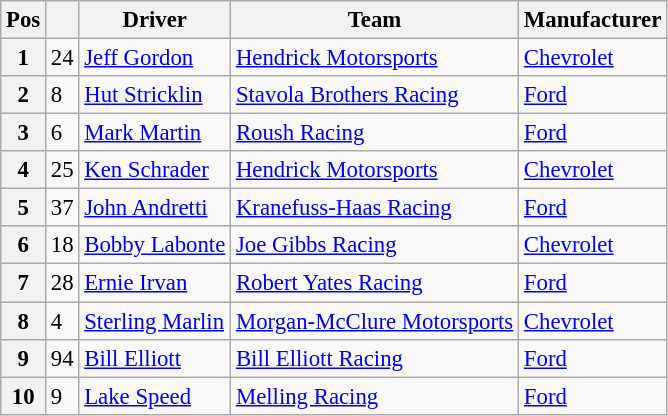<table class="wikitable" style="font-size:95%">
<tr>
<th>Pos</th>
<th></th>
<th>Driver</th>
<th>Team</th>
<th>Manufacturer</th>
</tr>
<tr>
<th>1</th>
<td>24</td>
<td><a href='#'>Jeff Gordon</a></td>
<td><a href='#'>Hendrick Motorsports</a></td>
<td><a href='#'>Chevrolet</a></td>
</tr>
<tr>
<th>2</th>
<td>8</td>
<td><a href='#'>Hut Stricklin</a></td>
<td><a href='#'>Stavola Brothers Racing</a></td>
<td><a href='#'>Ford</a></td>
</tr>
<tr>
<th>3</th>
<td>6</td>
<td><a href='#'>Mark Martin</a></td>
<td><a href='#'>Roush Racing</a></td>
<td><a href='#'>Ford</a></td>
</tr>
<tr>
<th>4</th>
<td>25</td>
<td><a href='#'>Ken Schrader</a></td>
<td><a href='#'>Hendrick Motorsports</a></td>
<td><a href='#'>Chevrolet</a></td>
</tr>
<tr>
<th>5</th>
<td>37</td>
<td><a href='#'>John Andretti</a></td>
<td><a href='#'>Kranefuss-Haas Racing</a></td>
<td><a href='#'>Ford</a></td>
</tr>
<tr>
<th>6</th>
<td>18</td>
<td><a href='#'>Bobby Labonte</a></td>
<td><a href='#'>Joe Gibbs Racing</a></td>
<td><a href='#'>Chevrolet</a></td>
</tr>
<tr>
<th>7</th>
<td>28</td>
<td><a href='#'>Ernie Irvan</a></td>
<td><a href='#'>Robert Yates Racing</a></td>
<td><a href='#'>Ford</a></td>
</tr>
<tr>
<th>8</th>
<td>4</td>
<td><a href='#'>Sterling Marlin</a></td>
<td><a href='#'>Morgan-McClure Motorsports</a></td>
<td><a href='#'>Chevrolet</a></td>
</tr>
<tr>
<th>9</th>
<td>94</td>
<td><a href='#'>Bill Elliott</a></td>
<td><a href='#'>Bill Elliott Racing</a></td>
<td><a href='#'>Ford</a></td>
</tr>
<tr>
<th>10</th>
<td>9</td>
<td><a href='#'>Lake Speed</a></td>
<td><a href='#'>Melling Racing</a></td>
<td><a href='#'>Ford</a></td>
</tr>
</table>
